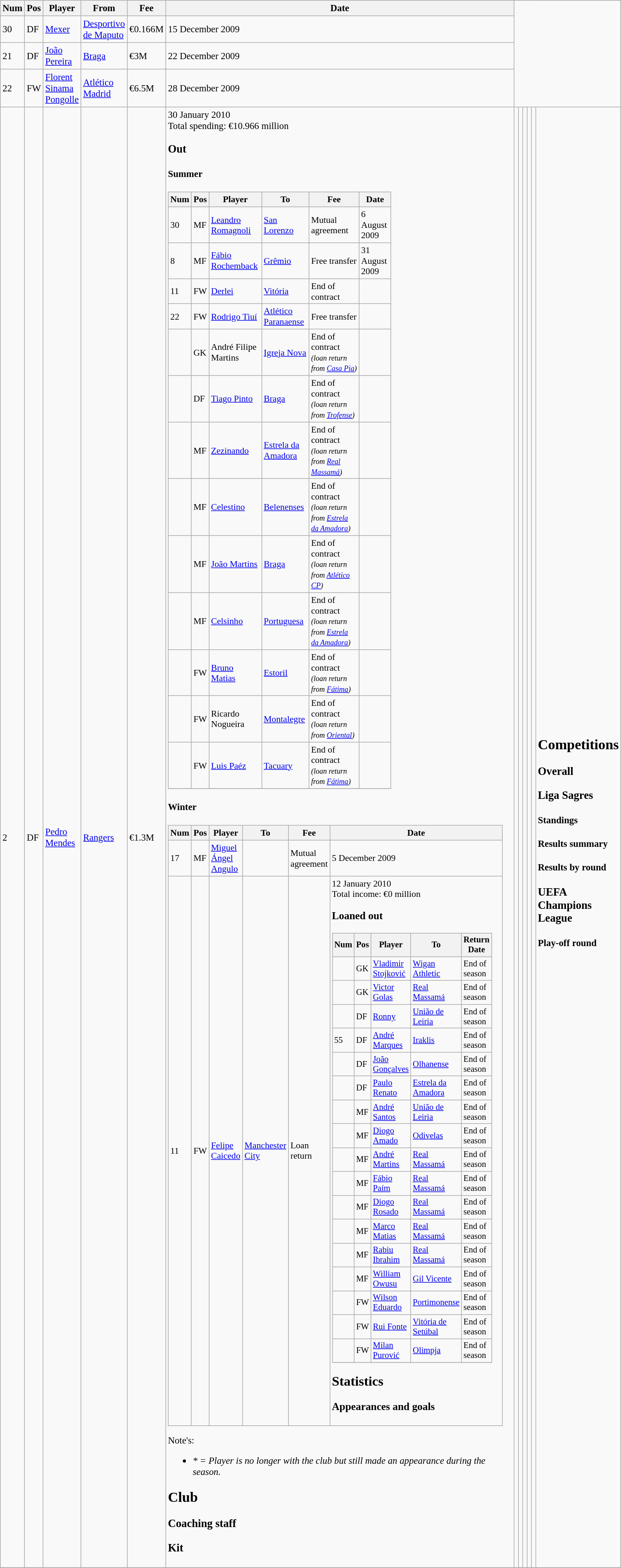<table width=65% class="wikitable" style="text-align:center; font-size:95%; text-align:left">
<tr>
<th><strong>Num</strong></th>
<th><strong>Pos</strong></th>
<th><strong>Player</strong></th>
<th><strong>From</strong></th>
<th><strong>Fee</strong></th>
<th><strong>Date</strong></th>
</tr>
<tr --->
<td>30</td>
<td>DF</td>
<td> <a href='#'>Mexer</a></td>
<td><a href='#'>Desportivo de Maputo</a></td>
<td>€0.166M</td>
<td>15 December 2009</td>
</tr>
<tr --->
<td>21</td>
<td>DF</td>
<td> <a href='#'>João Pereira</a></td>
<td><a href='#'>Braga</a></td>
<td>€3M</td>
<td>22 December 2009</td>
</tr>
<tr --->
<td>22</td>
<td>FW</td>
<td> <a href='#'>Florent Sinama Pongolle</a></td>
<td><a href='#'>Atlético Madrid</a></td>
<td>€6.5M</td>
<td>28 December 2009</td>
</tr>
<tr --->
<td>2</td>
<td>DF</td>
<td> <a href='#'>Pedro Mendes</a></td>
<td><a href='#'>Rangers</a></td>
<td>€1.3M</td>
<td>30 January 2010<br>
Total spending:  €10.966 million<h3>Out</h3><h4>Summer</h4><table width=65% class="wikitable" style="text-align:center; font-size:95%; text-align:left">
<tr>
<th><strong>Num</strong></th>
<th><strong>Pos</strong></th>
<th><strong>Player</strong></th>
<th><strong>To</strong></th>
<th><strong>Fee</strong></th>
<th><strong>Date</strong></th>
</tr>
<tr --->
<td>30</td>
<td>MF</td>
<td> <a href='#'>Leandro Romagnoli</a></td>
<td><a href='#'>San Lorenzo</a></td>
<td>Mutual agreement</td>
<td>6 August 2009</td>
</tr>
<tr --->
<td>8</td>
<td>MF</td>
<td> <a href='#'>Fábio Rochemback</a></td>
<td><a href='#'>Grêmio</a></td>
<td>Free transfer</td>
<td>31 August 2009</td>
</tr>
<tr --->
<td>11</td>
<td>FW</td>
<td> <a href='#'>Derlei</a></td>
<td><a href='#'>Vitória</a></td>
<td>End of contract</td>
<td></td>
</tr>
<tr --->
<td>22</td>
<td>FW</td>
<td> <a href='#'>Rodrigo Tiuí</a></td>
<td><a href='#'>Atlético Paranaense</a></td>
<td>Free transfer</td>
<td></td>
</tr>
<tr --->
<td></td>
<td>GK</td>
<td> André Filipe Martins</td>
<td><a href='#'>Igreja Nova</a></td>
<td>End of contract <small><em>(loan return from <a href='#'>Casa Pia</a>)</em></small></td>
<td></td>
</tr>
<tr --->
<td></td>
<td>DF</td>
<td> <a href='#'>Tiago Pinto</a></td>
<td><a href='#'>Braga</a></td>
<td>End of contract <small><em>(loan return from <a href='#'>Trofense</a>)</em></small></td>
<td></td>
</tr>
<tr --->
<td></td>
<td>MF</td>
<td> <a href='#'>Zezinando</a></td>
<td><a href='#'>Estrela da Amadora</a></td>
<td>End of contract <small><em>(loan return from <a href='#'>Real Massamá</a>)</em></small></td>
<td></td>
</tr>
<tr --->
<td></td>
<td>MF</td>
<td> <a href='#'>Celestino</a></td>
<td><a href='#'>Belenenses</a></td>
<td>End of contract <small><em>(loan return from <a href='#'>Estrela da Amadora</a>)</em></small></td>
<td></td>
</tr>
<tr --->
<td></td>
<td>MF</td>
<td> <a href='#'>João Martins</a></td>
<td><a href='#'>Braga</a></td>
<td>End of contract <small><em>(loan return from <a href='#'>Atlético CP</a>)</em></small></td>
<td></td>
</tr>
<tr --->
<td></td>
<td>MF</td>
<td> <a href='#'>Celsinho</a></td>
<td><a href='#'>Portuguesa</a></td>
<td>End of contract <small><em>(loan return from <a href='#'>Estrela da Amadora</a>)</em></small></td>
<td></td>
</tr>
<tr --->
<td></td>
<td>FW</td>
<td> <a href='#'>Bruno Matias</a></td>
<td><a href='#'>Estoril</a></td>
<td>End of contract <small><em>(loan return from <a href='#'>Fátima</a>)</em></small></td>
<td></td>
</tr>
<tr --->
<td></td>
<td>FW</td>
<td> Ricardo Nogueira</td>
<td><a href='#'>Montalegre</a></td>
<td>End of contract <small><em>(loan return from <a href='#'>Oriental</a>)</em></small></td>
<td></td>
</tr>
<tr --->
<td></td>
<td>FW</td>
<td> <a href='#'>Luis Paéz</a></td>
<td><a href='#'>Tacuary</a></td>
<td>End of contract <small><em>(loan return from <a href='#'>Fátima</a>)</em></small></td>
<td></td>
</tr>
<tr --->
</tr>
</table>
<h4>Winter</h4><table width=65% class="wikitable" style="text-align:center; font-size:95%; text-align:left">
<tr>
<th><strong>Num</strong></th>
<th><strong>Pos</strong></th>
<th><strong>Player</strong></th>
<th><strong>To</strong></th>
<th><strong>Fee</strong></th>
<th><strong>Date</strong></th>
</tr>
<tr --->
<td>17</td>
<td>MF</td>
<td> <a href='#'>Miguel Ángel Angulo</a></td>
<td></td>
<td>Mutual agreement</td>
<td>5 December 2009</td>
</tr>
<tr --->
<td>11</td>
<td>FW</td>
<td> <a href='#'>Felipe Caicedo</a></td>
<td><a href='#'>Manchester City</a></td>
<td>Loan return</td>
<td>12 January 2010<br>
Total income:  €0 million<h3>Loaned out</h3><table width=65% class="wikitable" style="text-align:center; font-size:95%; text-align:left">
<tr>
<th><strong>Num</strong></th>
<th><strong>Pos</strong></th>
<th><strong>Player</strong></th>
<th><strong>To</strong></th>
<th><strong>Return Date</strong></th>
</tr>
<tr --->
<td></td>
<td>GK</td>
<td> <a href='#'>Vladimir Stojković</a></td>
<td><a href='#'>Wigan Athletic</a></td>
<td>End of season</td>
</tr>
<tr --->
<td></td>
<td>GK</td>
<td> <a href='#'>Victor Golas</a></td>
<td><a href='#'>Real Massamá</a></td>
<td>End of season</td>
</tr>
<tr --->
<td></td>
<td>DF</td>
<td> <a href='#'>Ronny</a></td>
<td><a href='#'>União de Leiria</a></td>
<td>End of season</td>
</tr>
<tr --->
<td>55</td>
<td>DF</td>
<td> <a href='#'>André Marques</a></td>
<td><a href='#'>Iraklis</a></td>
<td>End of season</td>
</tr>
<tr --->
<td></td>
<td>DF</td>
<td> <a href='#'>João Gonçalves</a></td>
<td><a href='#'>Olhanense</a></td>
<td>End of season</td>
</tr>
<tr --->
<td></td>
<td>DF</td>
<td> <a href='#'>Paulo Renato</a></td>
<td><a href='#'>Estrela da Amadora</a></td>
<td>End of season</td>
</tr>
<tr --->
<td></td>
<td>MF</td>
<td> <a href='#'>André Santos</a></td>
<td><a href='#'>União de Leiria</a></td>
<td>End of season</td>
</tr>
<tr --->
<td></td>
<td>MF</td>
<td> <a href='#'>Diogo Amado</a></td>
<td><a href='#'>Odivelas</a></td>
<td>End of season</td>
</tr>
<tr --->
<td></td>
<td>MF</td>
<td> <a href='#'>André Martins</a></td>
<td><a href='#'>Real Massamá</a></td>
<td>End of season</td>
</tr>
<tr --->
<td></td>
<td>MF</td>
<td> <a href='#'>Fábio Paím</a></td>
<td><a href='#'>Real Massamá</a></td>
<td>End of season</td>
</tr>
<tr --->
<td></td>
<td>MF</td>
<td> <a href='#'>Diogo Rosado</a></td>
<td><a href='#'>Real Massamá</a></td>
<td>End of season</td>
</tr>
<tr --->
<td></td>
<td>MF</td>
<td> <a href='#'>Marco Matias</a></td>
<td><a href='#'>Real Massamá</a></td>
<td>End of season</td>
</tr>
<tr --->
<td></td>
<td>MF</td>
<td> <a href='#'>Rabiu Ibrahim</a></td>
<td><a href='#'>Real Massamá</a></td>
<td>End of season</td>
</tr>
<tr --->
<td></td>
<td>MF</td>
<td> <a href='#'>William Owusu</a></td>
<td><a href='#'>Gil Vicente</a></td>
<td>End of season</td>
</tr>
<tr --->
<td></td>
<td>FW</td>
<td> <a href='#'>Wilson Eduardo</a></td>
<td><a href='#'>Portimonense</a></td>
<td>End of season</td>
</tr>
<tr --->
<td></td>
<td>FW</td>
<td> <a href='#'>Rui Fonte</a></td>
<td><a href='#'>Vitória de Setúbal</a></td>
<td>End of season</td>
</tr>
<tr --->
<td></td>
<td>FW</td>
<td> <a href='#'>Milan Purović</a></td>
<td><a href='#'>Olimpja</a></td>
<td>End of season</td>
</tr>
<tr --->
</tr>
</table>
<h2>Statistics</h2><h3>Appearances and goals</h3>

























</td>
</tr>
</table>
Note's:<ul><li><em>* = Player is no longer with the club but still made an appearance during the season.</em></li></ul><h2>Club</h2><h3>Coaching staff</h3>





<h3>Kit</h3></td>
<td></td>
<td></td>
<td></td>
<td></td>
<td></td>
<td><br><h2>Competitions</h2><h3>Overall</h3>





<h3>Liga Sagres</h3><h4>Standings</h4>
<h4>Results summary</h4>
<h4>Results by round</h4><h3>UEFA Champions League</h3><h4>Play-off round</h4></td>
</tr>
<tr>
</tr>
</table>
